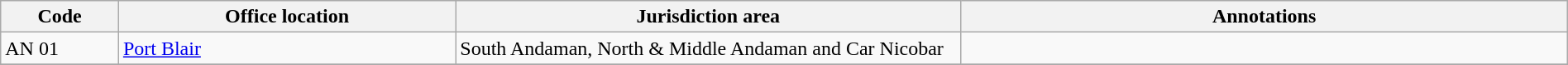<table class="wikitable sortable" style="width:100%;" border="1" cellspacing="0" cellpadding="3">
<tr>
<th scope="col" style="width:7%">Code</th>
<th scope="col" style="width:20%">Office location</th>
<th scope="col" style="width:30%">Jurisdiction area</th>
<th scope="col" style="width:36%" class="unsortable">Annotations</th>
</tr>
<tr>
<td>AN 01</td>
<td><a href='#'>Port Blair</a></td>
<td>South Andaman, North & Middle Andaman and Car Nicobar</td>
<td></td>
</tr>
<tr>
</tr>
</table>
